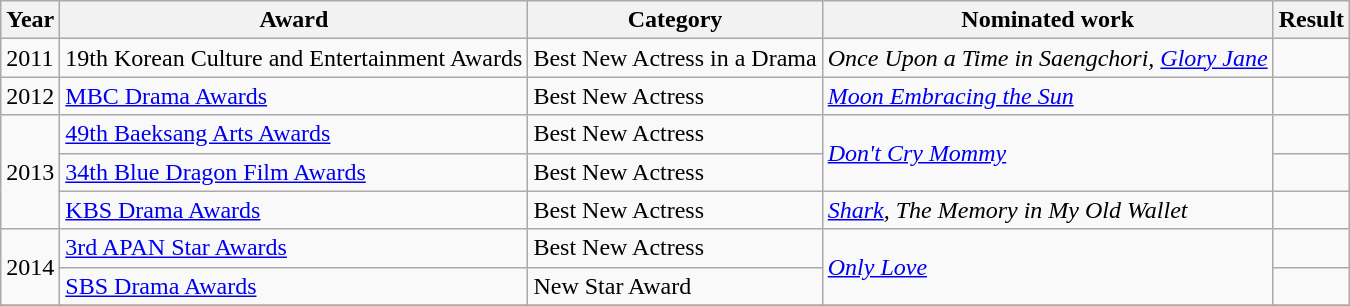<table class="wikitable sortable">
<tr>
<th>Year</th>
<th>Award</th>
<th>Category</th>
<th>Nominated work</th>
<th>Result</th>
</tr>
<tr>
<td>2011</td>
<td>19th Korean Culture and Entertainment Awards</td>
<td>Best New Actress in a Drama</td>
<td><em>Once Upon a Time in Saengchori, <a href='#'>Glory Jane</a></em></td>
<td></td>
</tr>
<tr>
<td>2012</td>
<td><a href='#'>MBC Drama Awards</a></td>
<td>Best New Actress</td>
<td><em><a href='#'>Moon Embracing the Sun</a></em></td>
<td></td>
</tr>
<tr>
<td rowspan=3>2013</td>
<td><a href='#'>49th Baeksang Arts Awards</a></td>
<td>Best New Actress</td>
<td rowspan=2><em><a href='#'>Don't Cry Mommy</a></em></td>
<td></td>
</tr>
<tr>
<td><a href='#'>34th Blue Dragon Film Awards</a></td>
<td>Best New Actress</td>
<td></td>
</tr>
<tr>
<td><a href='#'>KBS Drama Awards</a></td>
<td>Best New Actress</td>
<td><em><a href='#'>Shark</a>, The Memory in My Old Wallet</em></td>
<td></td>
</tr>
<tr>
<td rowspan=2>2014</td>
<td><a href='#'>3rd APAN Star Awards</a></td>
<td>Best New Actress</td>
<td rowspan=2><em><a href='#'>Only Love</a></em></td>
<td></td>
</tr>
<tr>
<td><a href='#'>SBS Drama Awards</a></td>
<td>New Star Award</td>
<td></td>
</tr>
<tr>
</tr>
</table>
